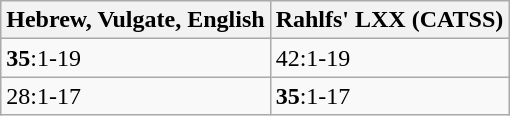<table class=wikitable>
<tr>
<th>Hebrew, Vulgate, English</th>
<th>Rahlfs' LXX (CATSS)</th>
</tr>
<tr>
<td><strong>35</strong>:1-19</td>
<td>42:1-19</td>
</tr>
<tr>
<td>28:1-17</td>
<td><strong>35</strong>:1-17</td>
</tr>
</table>
